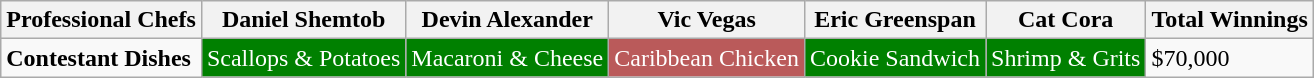<table class="wikitable">
<tr>
<th>Professional Chefs</th>
<th>Daniel Shemtob</th>
<th>Devin Alexander</th>
<th>Vic Vegas</th>
<th>Eric Greenspan</th>
<th>Cat Cora</th>
<th>Total Winnings</th>
</tr>
<tr>
<td><strong>Contestant Dishes</strong></td>
<td style="background: green; color: white">Scallops & Potatoes</td>
<td style="background: green; color: white">Macaroni & Cheese</td>
<td style="background: #BA5A5A; color: white">Caribbean Chicken</td>
<td style="background: green; color: white">Cookie Sandwich</td>
<td style="background: green; color: white">Shrimp & Grits</td>
<td>$70,000</td>
</tr>
</table>
